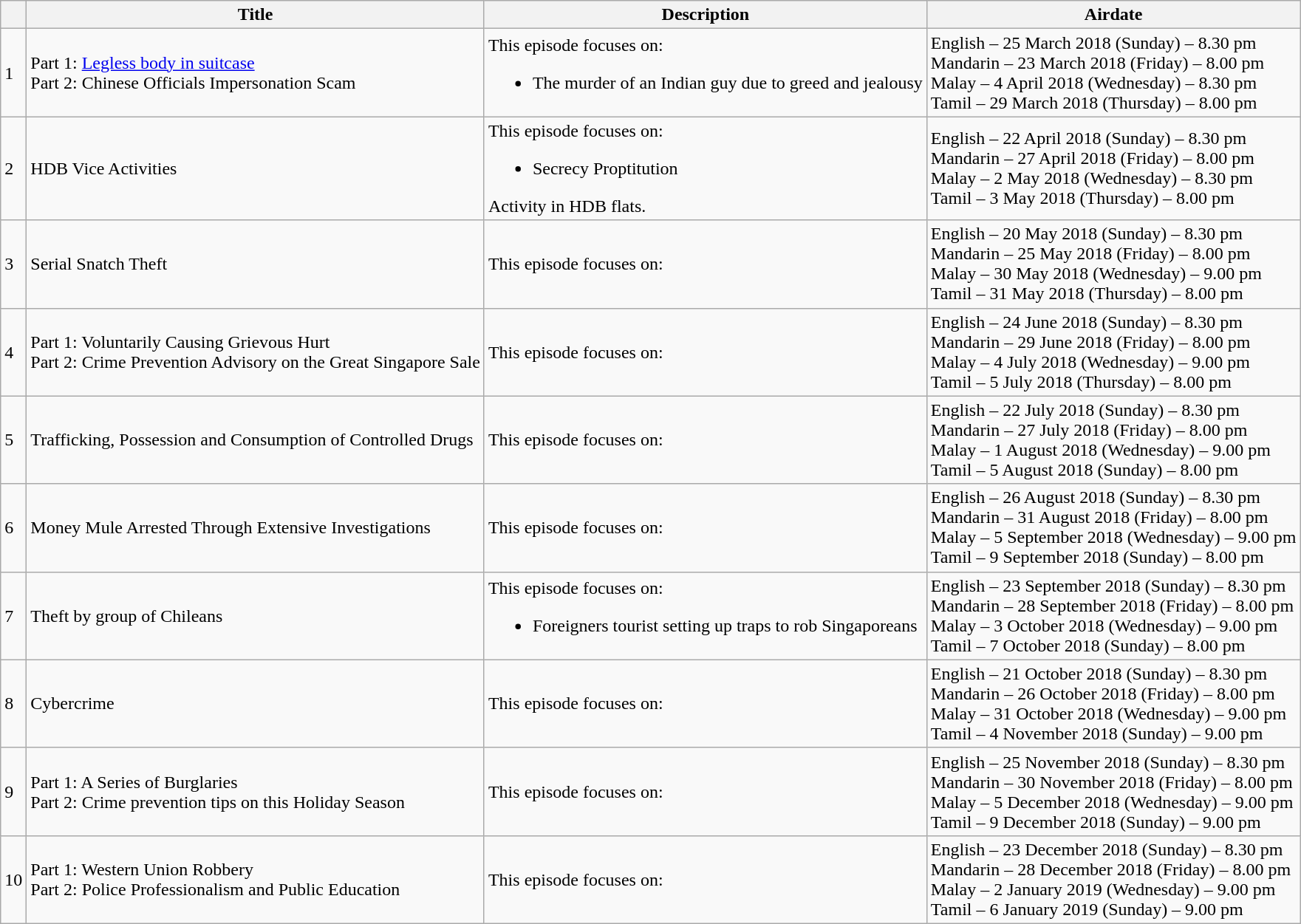<table class="wikitable">
<tr>
<th></th>
<th>Title</th>
<th>Description</th>
<th>Airdate</th>
</tr>
<tr To be confirmed>
<td>1</td>
<td>Part 1: <a href='#'>Legless body in suitcase</a><br>Part 2: Chinese Officials Impersonation Scam</td>
<td>This episode focuses on:<br><ul><li>The murder of an Indian guy due to greed and jealousy</li></ul></td>
<td>English – 25 March 2018 (Sunday) – 8.30 pm<br>Mandarin – 23 March 2018 (Friday) – 8.00 pm <br>Malay – 4 April 2018 (Wednesday) – 8.30 pm <br>Tamil – 29 March 2018 (Thursday) – 8.00 pm</td>
</tr>
<tr>
<td>2</td>
<td>HDB Vice Activities</td>
<td>This episode focuses on:<br><ul><li>Secrecy Proptitution</li></ul>Activity in HDB flats.</td>
<td>English – 22 April 2018 (Sunday) – 8.30 pm<br>Mandarin – 27 April 2018 (Friday) – 8.00 pm <br>Malay – 2 May 2018 (Wednesday) – 8.30 pm <br>Tamil – 3 May 2018 (Thursday) – 8.00 pm</td>
</tr>
<tr>
<td>3</td>
<td>Serial Snatch Theft</td>
<td>This episode focuses on:</td>
<td>English – 20 May 2018 (Sunday) – 8.30 pm<br>Mandarin – 25 May 2018 (Friday) – 8.00 pm <br>Malay – 30 May 2018 (Wednesday) – 9.00 pm <br>Tamil – 31 May 2018 (Thursday) – 8.00 pm</td>
</tr>
<tr>
<td>4</td>
<td>Part 1: Voluntarily Causing Grievous Hurt<br>Part 2: Crime Prevention Advisory on the Great Singapore Sale</td>
<td>This episode focuses on:</td>
<td>English – 24 June 2018 (Sunday) – 8.30 pm<br>Mandarin – 29 June 2018 (Friday) – 8.00 pm <br>Malay – 4 July 2018 (Wednesday) – 9.00 pm <br>Tamil – 5 July 2018 (Thursday) – 8.00 pm</td>
</tr>
<tr>
<td>5</td>
<td>Trafficking, Possession and Consumption of Controlled Drugs</td>
<td>This episode focuses on:</td>
<td>English – 22 July 2018 (Sunday) – 8.30 pm<br>Mandarin – 27 July 2018 (Friday) – 8.00 pm <br>Malay – 1 August 2018 (Wednesday) – 9.00 pm <br>Tamil – 5 August 2018 (Sunday) – 8.00 pm</td>
</tr>
<tr>
<td>6</td>
<td>Money Mule Arrested Through Extensive Investigations</td>
<td>This episode focuses on:</td>
<td>English – 26 August 2018 (Sunday) – 8.30 pm<br>Mandarin – 31 August 2018 (Friday) – 8.00 pm <br>Malay – 5 September 2018 (Wednesday) – 9.00 pm <br>Tamil – 9 September 2018 (Sunday) – 8.00 pm</td>
</tr>
<tr>
<td>7</td>
<td>Theft by group of Chileans</td>
<td>This episode focuses on:<br><ul><li>Foreigners tourist setting up traps to rob Singaporeans</li></ul></td>
<td>English – 23 September 2018 (Sunday) – 8.30 pm<br>Mandarin – 28 September 2018 (Friday) – 8.00 pm <br>Malay – 3 October 2018 (Wednesday) – 9.00 pm <br>Tamil – 7 October 2018 (Sunday) – 8.00 pm</td>
</tr>
<tr>
<td>8</td>
<td>Cybercrime</td>
<td>This episode focuses on:</td>
<td>English – 21 October 2018 (Sunday) – 8.30 pm<br>Mandarin – 26 October 2018 (Friday) – 8.00 pm <br>Malay – 31 October 2018 (Wednesday) – 9.00 pm <br>Tamil – 4 November 2018 (Sunday) – 9.00 pm</td>
</tr>
<tr>
<td>9</td>
<td>Part 1: A Series of Burglaries<br>Part 2: Crime prevention tips on this Holiday Season</td>
<td>This episode focuses on:</td>
<td>English – 25 November 2018 (Sunday) – 8.30 pm<br>Mandarin –  30 November 2018 (Friday) – 8.00 pm <br>Malay – 5 December 2018 (Wednesday) – 9.00 pm <br>Tamil – 9 December 2018 (Sunday) – 9.00 pm</td>
</tr>
<tr>
<td>10</td>
<td>Part 1: Western Union Robbery<br>Part 2: Police Professionalism and Public Education</td>
<td>This episode focuses on:</td>
<td>English – 23 December 2018 (Sunday) – 8.30 pm<br>Mandarin – 28 December 2018 (Friday) – 8.00 pm <br>Malay – 2 January 2019 (Wednesday) – 9.00 pm <br>Tamil – 6 January 2019 (Sunday) – 9.00 pm</td>
</tr>
</table>
